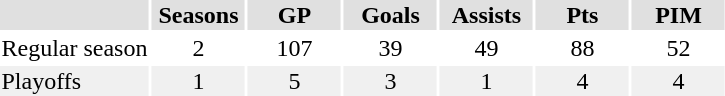<table class="toccolours">
<tr bgcolor="#e0e0e0">
<th></th>
<th width="60">Seasons</th>
<th width="60">GP</th>
<th width="60">Goals</th>
<th width="60">Assists</th>
<th width="60">Pts</th>
<th width="60">PIM</th>
</tr>
<tr align="center">
<td align="left">Regular season</td>
<td>2</td>
<td>107</td>
<td>39</td>
<td>49</td>
<td>88</td>
<td>52</td>
</tr>
<tr align="center" bgcolor="#f0f0f0">
<td align="left">Playoffs</td>
<td>1</td>
<td>5</td>
<td>3</td>
<td>1</td>
<td>4</td>
<td>4</td>
</tr>
</table>
